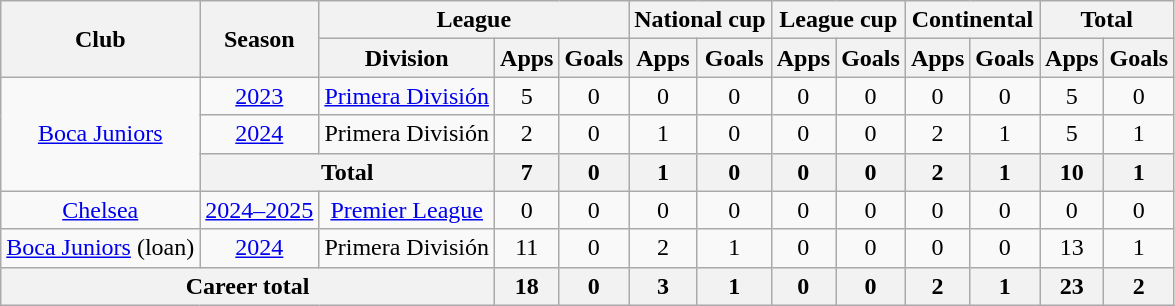<table class="wikitable" style="text-align: center">
<tr>
<th rowspan="2">Club</th>
<th rowspan="2">Season</th>
<th colspan="3">League</th>
<th colspan="2">National cup</th>
<th colspan="2">League cup</th>
<th colspan="2">Continental</th>
<th colspan="2">Total</th>
</tr>
<tr>
<th>Division</th>
<th>Apps</th>
<th>Goals</th>
<th>Apps</th>
<th>Goals</th>
<th>Apps</th>
<th>Goals</th>
<th>Apps</th>
<th>Goals</th>
<th>Apps</th>
<th>Goals</th>
</tr>
<tr>
<td rowspan="3"><a href='#'>Boca Juniors</a></td>
<td><a href='#'>2023</a></td>
<td><a href='#'>Primera División</a></td>
<td>5</td>
<td>0</td>
<td>0</td>
<td>0</td>
<td>0</td>
<td>0</td>
<td>0</td>
<td>0</td>
<td>5</td>
<td>0</td>
</tr>
<tr>
<td><a href='#'>2024</a></td>
<td>Primera División</td>
<td>2</td>
<td>0</td>
<td>1</td>
<td>0</td>
<td>0</td>
<td>0</td>
<td>2</td>
<td>1</td>
<td>5</td>
<td>1</td>
</tr>
<tr>
<th colspan="2">Total</th>
<th>7</th>
<th>0</th>
<th>1</th>
<th>0</th>
<th>0</th>
<th>0</th>
<th>2</th>
<th>1</th>
<th>10</th>
<th>1</th>
</tr>
<tr>
<td><a href='#'>Chelsea</a></td>
<td><a href='#'>2024–2025</a></td>
<td><a href='#'>Premier League</a></td>
<td>0</td>
<td>0</td>
<td>0</td>
<td>0</td>
<td>0</td>
<td>0</td>
<td>0</td>
<td>0</td>
<td>0</td>
<td>0</td>
</tr>
<tr>
<td><a href='#'>Boca Juniors</a> (loan)</td>
<td><a href='#'>2024</a></td>
<td>Primera División</td>
<td>11</td>
<td>0</td>
<td>2</td>
<td>1</td>
<td>0</td>
<td>0</td>
<td>0</td>
<td>0</td>
<td>13</td>
<td>1</td>
</tr>
<tr>
<th colspan="3">Career total</th>
<th>18</th>
<th>0</th>
<th>3</th>
<th>1</th>
<th>0</th>
<th>0</th>
<th>2</th>
<th>1</th>
<th>23</th>
<th>2</th>
</tr>
</table>
